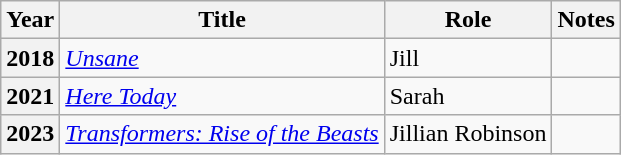<table class="wikitable plainrowheaders sortable">
<tr>
<th scope="col">Year</th>
<th scope="col">Title</th>
<th scope="col">Role</th>
<th class="unsortable">Notes</th>
</tr>
<tr>
<th scope="row">2018</th>
<td><em><a href='#'>Unsane</a></em></td>
<td>Jill</td>
<td></td>
</tr>
<tr>
<th scope="row">2021</th>
<td><em><a href='#'>Here Today</a></em></td>
<td>Sarah</td>
<td></td>
</tr>
<tr>
<th scope="row">2023</th>
<td><em><a href='#'>Transformers: Rise of the Beasts</a></em></td>
<td>Jillian Robinson</td>
<td></td>
</tr>
</table>
